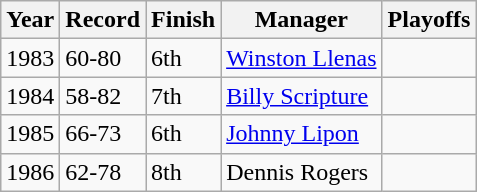<table class="wikitable">
<tr>
<th>Year</th>
<th>Record</th>
<th>Finish</th>
<th>Manager</th>
<th>Playoffs</th>
</tr>
<tr>
<td>1983</td>
<td>60-80</td>
<td>6th</td>
<td><a href='#'>Winston Llenas</a></td>
<td></td>
</tr>
<tr>
<td>1984</td>
<td>58-82</td>
<td>7th</td>
<td><a href='#'>Billy Scripture</a></td>
<td></td>
</tr>
<tr>
<td>1985</td>
<td>66-73</td>
<td>6th</td>
<td><a href='#'>Johnny Lipon</a></td>
<td></td>
</tr>
<tr>
<td>1986</td>
<td>62-78</td>
<td>8th</td>
<td>Dennis Rogers</td>
<td></td>
</tr>
</table>
